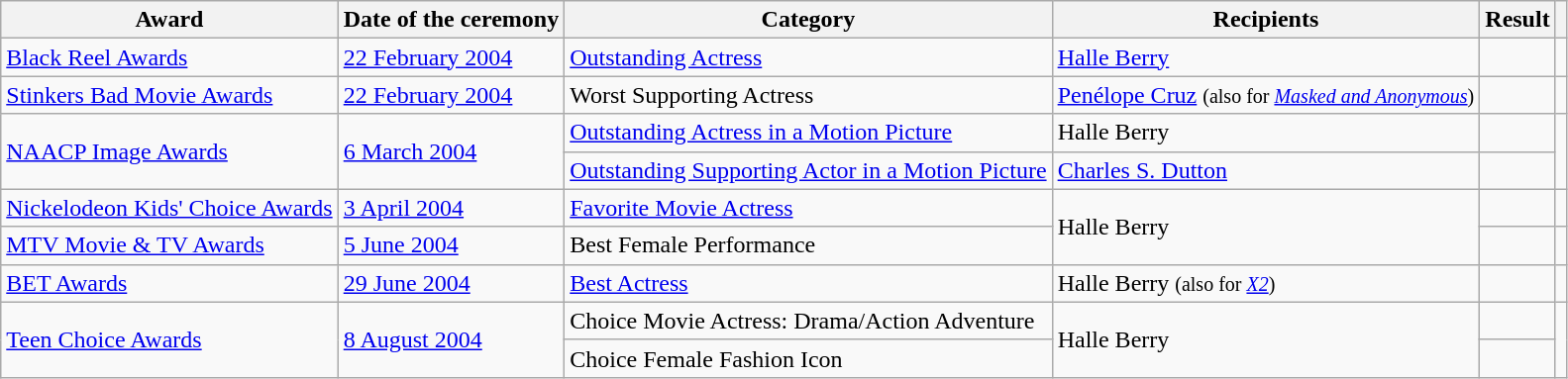<table class="wikitable plainrowheaders sortable">
<tr>
<th scope="col">Award</th>
<th scope="col">Date of the ceremony</th>
<th scope="col">Category</th>
<th scope="col">Recipients</th>
<th scope="col">Result</th>
<th class="unsortable" scope="col"></th>
</tr>
<tr>
<td><a href='#'>Black Reel Awards</a></td>
<td><a href='#'>22 February 2004</a></td>
<td><a href='#'>Outstanding Actress</a></td>
<td><a href='#'>Halle Berry</a></td>
<td></td>
<td></td>
</tr>
<tr>
<td><a href='#'>Stinkers Bad Movie Awards</a></td>
<td><a href='#'>22 February 2004</a></td>
<td>Worst Supporting Actress</td>
<td><a href='#'>Penélope Cruz</a> <small>(also for <em><a href='#'>Masked and Anonymous</a></em>)</small></td>
<td></td>
<td></td>
</tr>
<tr>
<td rowspan="2"><a href='#'>NAACP Image Awards</a></td>
<td rowspan="2"><a href='#'>6 March 2004</a></td>
<td><a href='#'>Outstanding Actress in a Motion Picture</a></td>
<td>Halle Berry</td>
<td></td>
<td rowspan="2"></td>
</tr>
<tr>
<td><a href='#'>Outstanding Supporting Actor in a Motion Picture</a></td>
<td><a href='#'>Charles S. Dutton</a></td>
<td></td>
</tr>
<tr>
<td><a href='#'>Nickelodeon Kids' Choice Awards</a></td>
<td><a href='#'>3 April 2004</a></td>
<td><a href='#'>Favorite Movie Actress</a></td>
<td rowspan="2">Halle Berry</td>
<td></td>
<td></td>
</tr>
<tr>
<td><a href='#'>MTV Movie & TV Awards</a></td>
<td><a href='#'>5 June 2004</a></td>
<td>Best Female Performance</td>
<td></td>
<td></td>
</tr>
<tr>
<td><a href='#'>BET Awards</a></td>
<td><a href='#'>29 June 2004</a></td>
<td><a href='#'>Best Actress</a></td>
<td>Halle Berry <small>(also for <a href='#'><em>X2</em></a>)</small></td>
<td></td>
<td></td>
</tr>
<tr>
<td rowspan="2"><a href='#'>Teen Choice Awards</a></td>
<td rowspan="2"><a href='#'>8 August 2004</a></td>
<td>Choice Movie Actress: Drama/Action Adventure</td>
<td rowspan="2">Halle Berry</td>
<td></td>
<td rowspan="2"></td>
</tr>
<tr>
<td>Choice Female Fashion Icon</td>
<td></td>
</tr>
</table>
